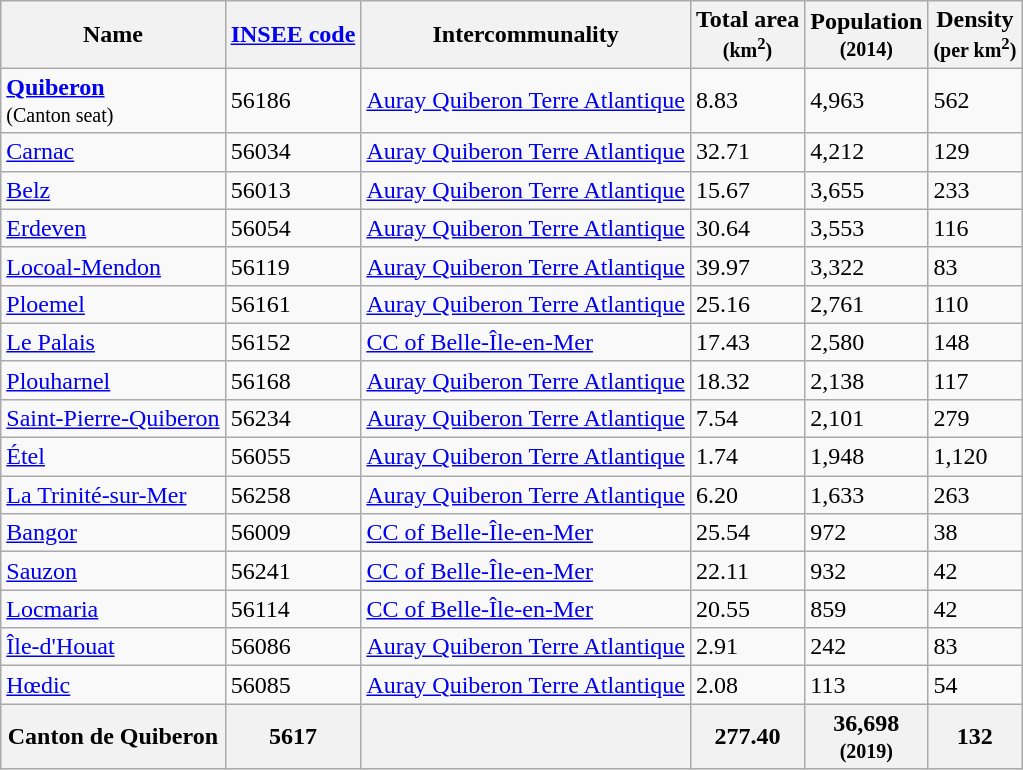<table class="wikitable">
<tr>
<th>Name</th>
<th><a href='#'>INSEE code</a></th>
<th>Intercommunality</th>
<th>Total area<br><small>(km<sup>2</sup>)</small></th>
<th>Population<br><small>(2014)</small></th>
<th>Density<br><small>(per km<sup>2</sup>)</small></th>
</tr>
<tr>
<td><strong><a href='#'>Quiberon</a></strong><br><small>(Canton seat)</small></td>
<td>56186</td>
<td><a href='#'>Auray Quiberon Terre Atlantique</a></td>
<td>8.83</td>
<td>4,963</td>
<td>562</td>
</tr>
<tr>
<td><a href='#'>Carnac</a></td>
<td>56034</td>
<td><a href='#'>Auray Quiberon Terre Atlantique</a></td>
<td>32.71</td>
<td>4,212</td>
<td>129</td>
</tr>
<tr>
<td><a href='#'>Belz</a></td>
<td>56013</td>
<td><a href='#'>Auray Quiberon Terre Atlantique</a></td>
<td>15.67</td>
<td>3,655</td>
<td>233</td>
</tr>
<tr>
<td><a href='#'>Erdeven</a></td>
<td>56054</td>
<td><a href='#'>Auray Quiberon Terre Atlantique</a></td>
<td>30.64</td>
<td>3,553</td>
<td>116</td>
</tr>
<tr>
<td><a href='#'>Locoal-Mendon</a></td>
<td>56119</td>
<td><a href='#'>Auray Quiberon Terre Atlantique</a></td>
<td>39.97</td>
<td>3,322</td>
<td>83</td>
</tr>
<tr>
<td><a href='#'>Ploemel</a></td>
<td>56161</td>
<td><a href='#'>Auray Quiberon Terre Atlantique</a></td>
<td>25.16</td>
<td>2,761</td>
<td>110</td>
</tr>
<tr>
<td><a href='#'>Le Palais</a></td>
<td>56152</td>
<td><a href='#'>CC of Belle-Île-en-Mer</a></td>
<td>17.43</td>
<td>2,580</td>
<td>148</td>
</tr>
<tr>
<td><a href='#'>Plouharnel</a></td>
<td>56168</td>
<td><a href='#'>Auray Quiberon Terre Atlantique</a></td>
<td>18.32</td>
<td>2,138</td>
<td>117</td>
</tr>
<tr>
<td><a href='#'>Saint-Pierre-Quiberon</a></td>
<td>56234</td>
<td><a href='#'>Auray Quiberon Terre Atlantique</a></td>
<td>7.54</td>
<td>2,101</td>
<td>279</td>
</tr>
<tr>
<td><a href='#'>Étel</a></td>
<td>56055</td>
<td><a href='#'>Auray Quiberon Terre Atlantique</a></td>
<td>1.74</td>
<td>1,948</td>
<td>1,120</td>
</tr>
<tr>
<td><a href='#'>La Trinité-sur-Mer</a></td>
<td>56258</td>
<td><a href='#'>Auray Quiberon Terre Atlantique</a></td>
<td>6.20</td>
<td>1,633</td>
<td>263</td>
</tr>
<tr>
<td><a href='#'>Bangor</a></td>
<td>56009</td>
<td><a href='#'>CC of Belle-Île-en-Mer</a></td>
<td>25.54</td>
<td>972</td>
<td>38</td>
</tr>
<tr>
<td><a href='#'>Sauzon</a></td>
<td>56241</td>
<td><a href='#'>CC of Belle-Île-en-Mer</a></td>
<td>22.11</td>
<td>932</td>
<td>42</td>
</tr>
<tr>
<td><a href='#'>Locmaria</a></td>
<td>56114</td>
<td><a href='#'>CC of Belle-Île-en-Mer</a></td>
<td>20.55</td>
<td>859</td>
<td>42</td>
</tr>
<tr>
<td><a href='#'>Île-d'Houat</a></td>
<td>56086</td>
<td><a href='#'>Auray Quiberon Terre Atlantique</a></td>
<td>2.91</td>
<td>242</td>
<td>83</td>
</tr>
<tr>
<td><a href='#'>Hœdic</a></td>
<td>56085</td>
<td><a href='#'>Auray Quiberon Terre Atlantique</a></td>
<td>2.08</td>
<td>113</td>
<td>54</td>
</tr>
<tr>
<th>Canton de Quiberon</th>
<th>5617</th>
<th></th>
<th>277.40</th>
<th>36,698<br><small>(2019)</small></th>
<th>132</th>
</tr>
</table>
